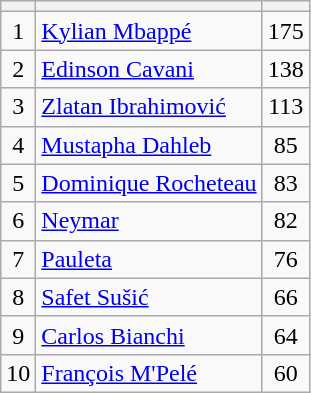<table class="wikitable plainrowheaders sortable" style="text-align:center">
<tr>
<th></th>
<th></th>
<th></th>
</tr>
<tr>
<td>1</td>
<td align="left"> <a href='#'>Kylian Mbappé</a></td>
<td>175</td>
</tr>
<tr>
<td>2</td>
<td align="left"> <a href='#'>Edinson Cavani</a></td>
<td>138</td>
</tr>
<tr>
<td>3</td>
<td align="left"> <a href='#'>Zlatan Ibrahimović</a></td>
<td>113</td>
</tr>
<tr>
<td>4</td>
<td align="left"> <a href='#'>Mustapha Dahleb</a></td>
<td>85</td>
</tr>
<tr>
<td>5</td>
<td align="left"> <a href='#'>Dominique Rocheteau</a></td>
<td>83</td>
</tr>
<tr>
<td>6</td>
<td align="left"> <a href='#'>Neymar</a></td>
<td>82</td>
</tr>
<tr>
<td>7</td>
<td align="left"> <a href='#'>Pauleta</a></td>
<td>76</td>
</tr>
<tr>
<td>8</td>
<td align="left"> <a href='#'>Safet Sušić</a></td>
<td>66</td>
</tr>
<tr>
<td>9</td>
<td align="left"> <a href='#'>Carlos Bianchi</a></td>
<td>64</td>
</tr>
<tr>
<td>10</td>
<td align="left"> <a href='#'>François M'Pelé</a></td>
<td>60</td>
</tr>
</table>
